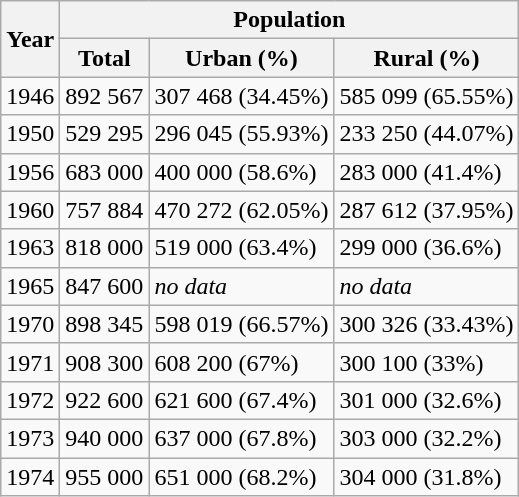<table class="wikitable">
<tr>
<th rowspan="2">Year</th>
<th colspan="3">Population</th>
</tr>
<tr>
<th>Total</th>
<th>Urban (%)</th>
<th>Rural (%)</th>
</tr>
<tr>
<td>1946</td>
<td>892 567</td>
<td>307 468 (34.45%)</td>
<td>585 099 (65.55%)</td>
</tr>
<tr>
<td>1950</td>
<td>529 295</td>
<td>296 045 (55.93%)</td>
<td>233 250 (44.07%)</td>
</tr>
<tr>
<td>1956</td>
<td>683 000</td>
<td>400 000 (58.6%)</td>
<td>283 000 (41.4%)</td>
</tr>
<tr>
<td>1960</td>
<td>757 884</td>
<td>470 272 (62.05%)</td>
<td>287 612 (37.95%)</td>
</tr>
<tr>
<td>1963</td>
<td>818 000</td>
<td>519 000 (63.4%)</td>
<td>299 000 (36.6%)</td>
</tr>
<tr>
<td>1965</td>
<td>847 600</td>
<td><em>no data</em></td>
<td><em>no data</em></td>
</tr>
<tr>
<td>1970</td>
<td>898 345</td>
<td>598 019 (66.57%)</td>
<td>300 326 (33.43%)</td>
</tr>
<tr>
<td>1971</td>
<td>908 300</td>
<td>608 200 (67%)</td>
<td>300 100 (33%)</td>
</tr>
<tr>
<td>1972</td>
<td>922 600</td>
<td>621 600 (67.4%)</td>
<td>301 000 (32.6%)</td>
</tr>
<tr>
<td>1973</td>
<td>940 000</td>
<td>637 000 (67.8%)</td>
<td>303 000 (32.2%)</td>
</tr>
<tr>
<td>1974</td>
<td>955 000</td>
<td>651 000 (68.2%)</td>
<td>304 000 (31.8%)</td>
</tr>
</table>
